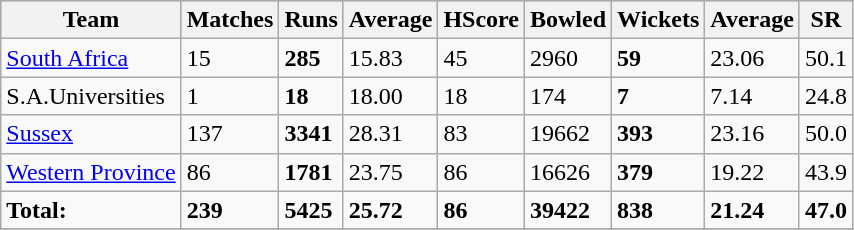<table class="wikitable sortable" style="text-align: center:">
<tr bgcolor=#bdb76b>
<th>Team</th>
<th>Matches</th>
<th>Runs</th>
<th>Average</th>
<th>HScore</th>
<th>Bowled</th>
<th>Wickets</th>
<th>Average</th>
<th>SR</th>
</tr>
<tr>
<td><a href='#'>South Africa</a></td>
<td>15</td>
<td><strong>285</strong></td>
<td>15.83</td>
<td>45</td>
<td>2960</td>
<td><strong>59</strong></td>
<td>23.06</td>
<td>50.1</td>
</tr>
<tr>
<td>S.A.Universities</td>
<td>1</td>
<td><strong>18</strong></td>
<td>18.00</td>
<td>18</td>
<td>174</td>
<td><strong>7</strong></td>
<td>7.14</td>
<td>24.8</td>
</tr>
<tr>
<td><a href='#'>Sussex</a></td>
<td>137</td>
<td><strong>3341</strong></td>
<td>28.31</td>
<td>83</td>
<td>19662</td>
<td><strong>393</strong></td>
<td>23.16</td>
<td>50.0</td>
</tr>
<tr>
<td><a href='#'>Western Province</a></td>
<td>86</td>
<td><strong>1781</strong></td>
<td>23.75</td>
<td>86</td>
<td>16626</td>
<td><strong>379</strong></td>
<td>19.22</td>
<td>43.9</td>
</tr>
<tr>
<td><strong>Total:</strong></td>
<td><strong>239</strong></td>
<td><strong>5425</strong></td>
<td><strong>25.72</strong></td>
<td><strong>86</strong></td>
<td><strong>39422</strong></td>
<td><strong>838</strong></td>
<td><strong>21.24</strong></td>
<td><strong>47.0</strong></td>
</tr>
<tr>
</tr>
</table>
